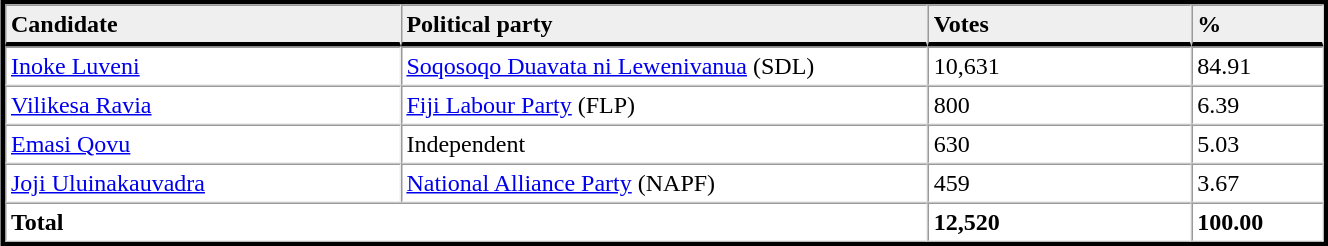<table table width="70%" border="1" align="center" cellpadding=3 cellspacing=0 style="margin:5px; border:3px solid;">
<tr>
<td td width="30%" style="border-bottom:3px solid; background:#efefef;"><strong>Candidate</strong></td>
<td td width="40%" style="border-bottom:3px solid; background:#efefef;"><strong>Political party</strong></td>
<td td width="20%" style="border-bottom:3px solid; background:#efefef;"><strong>Votes</strong></td>
<td td width="10%" style="border-bottom:3px solid; background:#efefef;"><strong>%</strong></td>
</tr>
<tr>
<td><a href='#'>Inoke Luveni</a></td>
<td><a href='#'>Soqosoqo Duavata ni Lewenivanua</a> (SDL)</td>
<td>10,631</td>
<td>84.91</td>
</tr>
<tr>
<td><a href='#'>Vilikesa Ravia</a></td>
<td><a href='#'>Fiji Labour Party</a> (FLP)</td>
<td>800</td>
<td>6.39</td>
</tr>
<tr>
<td><a href='#'>Emasi Qovu</a></td>
<td>Independent</td>
<td>630</td>
<td>5.03</td>
</tr>
<tr>
<td><a href='#'>Joji Uluinakauvadra</a></td>
<td><a href='#'>National Alliance Party</a> (NAPF)</td>
<td>459</td>
<td>3.67</td>
</tr>
<tr>
<td colspan=2><strong>Total</strong></td>
<td><strong>12,520</strong></td>
<td><strong>100.00</strong></td>
</tr>
<tr>
</tr>
</table>
